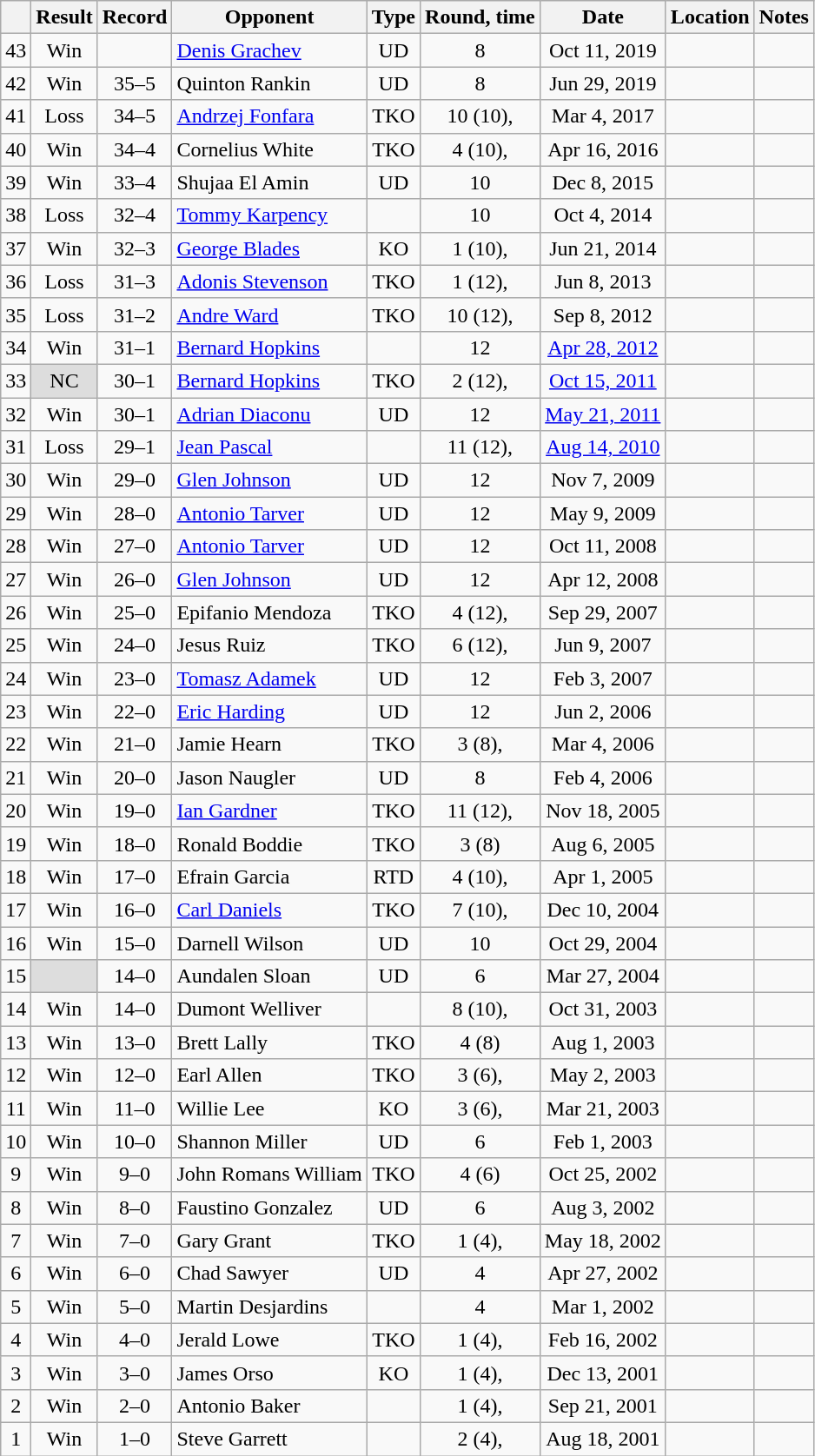<table class="wikitable" style="text-align:center">
<tr>
<th></th>
<th>Result</th>
<th>Record</th>
<th>Opponent</th>
<th>Type</th>
<th>Round, time</th>
<th>Date</th>
<th>Location</th>
<th>Notes</th>
</tr>
<tr>
<td>43</td>
<td>Win</td>
<td></td>
<td style="text-align:left;"><a href='#'>Denis Grachev</a></td>
<td>UD</td>
<td>8</td>
<td>Oct 11, 2019</td>
<td style="text-align:left;"></td>
<td style="text-align:left;"></td>
</tr>
<tr>
<td>42</td>
<td>Win</td>
<td>35–5 </td>
<td style="text-align:left;">Quinton Rankin</td>
<td>UD</td>
<td>8</td>
<td>Jun 29, 2019</td>
<td style="text-align:left;"></td>
<td></td>
</tr>
<tr>
<td>41</td>
<td>Loss</td>
<td>34–5 </td>
<td style="text-align:left;"><a href='#'>Andrzej Fonfara</a></td>
<td>TKO</td>
<td>10 (10), </td>
<td>Mar 4, 2017</td>
<td style="text-align:left;"></td>
<td></td>
</tr>
<tr>
<td>40</td>
<td>Win</td>
<td>34–4 </td>
<td style="text-align:left;">Cornelius White</td>
<td>TKO</td>
<td>4 (10), </td>
<td>Apr 16, 2016</td>
<td style="text-align:left;"></td>
<td></td>
</tr>
<tr>
<td>39</td>
<td>Win</td>
<td>33–4 </td>
<td style="text-align:left;">Shujaa El Amin</td>
<td>UD</td>
<td>10</td>
<td>Dec 8, 2015</td>
<td style="text-align:left;"></td>
<td></td>
</tr>
<tr>
<td>38</td>
<td>Loss</td>
<td>32–4 </td>
<td style="text-align:left;"><a href='#'>Tommy Karpency</a></td>
<td></td>
<td>10</td>
<td>Oct 4, 2014</td>
<td style="text-align:left;"></td>
<td></td>
</tr>
<tr>
<td>37</td>
<td>Win</td>
<td>32–3 </td>
<td style="text-align:left;"><a href='#'>George Blades</a></td>
<td>KO</td>
<td>1 (10), </td>
<td>Jun 21, 2014</td>
<td style="text-align:left;"></td>
<td></td>
</tr>
<tr>
<td>36</td>
<td>Loss</td>
<td>31–3 </td>
<td style="text-align:left;"><a href='#'>Adonis Stevenson</a></td>
<td>TKO</td>
<td>1 (12), </td>
<td>Jun 8, 2013</td>
<td style="text-align:left;"></td>
<td style="text-align:left;"></td>
</tr>
<tr>
<td>35</td>
<td>Loss</td>
<td>31–2 </td>
<td style="text-align:left;"><a href='#'>Andre Ward</a></td>
<td>TKO</td>
<td>10 (12), </td>
<td>Sep 8, 2012</td>
<td style="text-align:left;"></td>
<td style="text-align:left;"></td>
</tr>
<tr>
<td>34</td>
<td>Win</td>
<td>31–1 </td>
<td style="text-align:left;"><a href='#'>Bernard Hopkins</a></td>
<td></td>
<td>12</td>
<td><a href='#'>Apr 28, 2012</a></td>
<td style="text-align:left;"></td>
<td style="text-align:left;"></td>
</tr>
<tr>
<td>33</td>
<td style="background:#DDD">NC</td>
<td>30–1 </td>
<td style="text-align:left;"><a href='#'>Bernard Hopkins</a></td>
<td>TKO</td>
<td>2 (12), </td>
<td><a href='#'>Oct 15, 2011</a></td>
<td style="text-align:left;"></td>
<td style="text-align:left;"></td>
</tr>
<tr>
<td>32</td>
<td>Win</td>
<td>30–1 </td>
<td style="text-align:left;"><a href='#'>Adrian Diaconu</a></td>
<td>UD</td>
<td>12</td>
<td><a href='#'>May 21, 2011</a></td>
<td style="text-align:left;"></td>
<td></td>
</tr>
<tr>
<td>31</td>
<td>Loss</td>
<td>29–1 </td>
<td style="text-align:left;"><a href='#'>Jean Pascal</a></td>
<td></td>
<td>11 (12), </td>
<td><a href='#'>Aug 14, 2010</a></td>
<td style="text-align:left;"></td>
<td style="text-align:left;"></td>
</tr>
<tr>
<td>30</td>
<td>Win</td>
<td>29–0 </td>
<td style="text-align:left;"><a href='#'>Glen Johnson</a></td>
<td>UD</td>
<td>12</td>
<td>Nov 7, 2009</td>
<td style="text-align:left;"></td>
<td style="text-align:left;"></td>
</tr>
<tr>
<td>29</td>
<td>Win</td>
<td>28–0 </td>
<td style="text-align:left;"><a href='#'>Antonio Tarver</a></td>
<td>UD</td>
<td>12</td>
<td>May 9, 2009</td>
<td style="text-align:left;"></td>
<td style="text-align:left;"></td>
</tr>
<tr>
<td>28</td>
<td>Win</td>
<td>27–0 </td>
<td style="text-align:left;"><a href='#'>Antonio Tarver</a></td>
<td>UD</td>
<td>12</td>
<td>Oct 11, 2008</td>
<td style="text-align:left;"></td>
<td style="text-align:left;"></td>
</tr>
<tr>
<td>27</td>
<td>Win</td>
<td>26–0 </td>
<td style="text-align:left;"><a href='#'>Glen Johnson</a></td>
<td>UD</td>
<td>12</td>
<td>Apr 12, 2008</td>
<td style="text-align:left;"></td>
<td style="text-align:left;"></td>
</tr>
<tr>
<td>26</td>
<td>Win</td>
<td>25–0 </td>
<td style="text-align:left;">Epifanio Mendoza</td>
<td>TKO</td>
<td>4 (12), </td>
<td>Sep 29, 2007</td>
<td style="text-align:left;"></td>
<td style="text-align:left;"></td>
</tr>
<tr>
<td>25</td>
<td>Win</td>
<td>24–0 </td>
<td style="text-align:left;">Jesus Ruiz</td>
<td>TKO</td>
<td>6 (12), </td>
<td>Jun 9, 2007</td>
<td style="text-align:left;"></td>
<td style="text-align:left;"></td>
</tr>
<tr>
<td>24</td>
<td>Win</td>
<td>23–0 </td>
<td style="text-align:left;"><a href='#'>Tomasz Adamek</a></td>
<td>UD</td>
<td>12</td>
<td>Feb 3, 2007</td>
<td style="text-align:left;"></td>
<td style="text-align:left;"></td>
</tr>
<tr>
<td>23</td>
<td>Win</td>
<td>22–0 </td>
<td style="text-align:left;"><a href='#'>Eric Harding</a></td>
<td>UD</td>
<td>12</td>
<td>Jun 2, 2006</td>
<td style="text-align:left;"></td>
<td style="text-align:left;"></td>
</tr>
<tr>
<td>22</td>
<td>Win</td>
<td>21–0 </td>
<td style="text-align:left;">Jamie Hearn</td>
<td>TKO</td>
<td>3 (8), </td>
<td>Mar 4, 2006</td>
<td style="text-align:left;"></td>
<td></td>
</tr>
<tr>
<td>21</td>
<td>Win</td>
<td>20–0 </td>
<td style="text-align:left;">Jason Naugler</td>
<td>UD</td>
<td>8</td>
<td>Feb 4, 2006</td>
<td style="text-align:left;"></td>
<td></td>
</tr>
<tr>
<td>20</td>
<td>Win</td>
<td>19–0 </td>
<td style="text-align:left;"><a href='#'>Ian Gardner</a></td>
<td>TKO</td>
<td>11 (12), </td>
<td>Nov 18, 2005</td>
<td style="text-align:left;"></td>
<td style="text-align:left;"></td>
</tr>
<tr>
<td>19</td>
<td>Win</td>
<td>18–0 </td>
<td style="text-align:left;">Ronald Boddie</td>
<td>TKO</td>
<td>3 (8)</td>
<td>Aug 6, 2005</td>
<td style="text-align:left;"></td>
<td></td>
</tr>
<tr>
<td>18</td>
<td>Win</td>
<td>17–0 </td>
<td style="text-align:left;">Efrain Garcia</td>
<td>RTD</td>
<td>4 (10), </td>
<td>Apr 1, 2005</td>
<td style="text-align:left;"></td>
<td style="text-align:left;"></td>
</tr>
<tr>
<td>17</td>
<td>Win</td>
<td>16–0 </td>
<td style="text-align:left;"><a href='#'>Carl Daniels</a></td>
<td>TKO</td>
<td>7 (10), </td>
<td>Dec 10, 2004</td>
<td style="text-align:left;"></td>
<td style="text-align:left;"></td>
</tr>
<tr>
<td>16</td>
<td>Win</td>
<td>15–0 </td>
<td style="text-align:left;">Darnell Wilson</td>
<td>UD</td>
<td>10</td>
<td>Oct 29, 2004</td>
<td style="text-align:left;"></td>
<td style="text-align:left;"></td>
</tr>
<tr>
<td>15</td>
<td style="background:#DDD"></td>
<td>14–0 </td>
<td style="text-align:left;">Aundalen Sloan</td>
<td>UD</td>
<td>6</td>
<td>Mar 27, 2004</td>
<td style="text-align:left;"></td>
<td style="text-align:left;"></td>
</tr>
<tr>
<td>14</td>
<td>Win</td>
<td>14–0</td>
<td style="text-align:left;">Dumont Welliver</td>
<td></td>
<td>8 (10), </td>
<td>Oct 31, 2003</td>
<td style="text-align:left;"></td>
<td style="text-align:left;"></td>
</tr>
<tr>
<td>13</td>
<td>Win</td>
<td>13–0</td>
<td style="text-align:left;">Brett Lally</td>
<td>TKO</td>
<td>4 (8)</td>
<td>Aug 1, 2003</td>
<td style="text-align:left;"></td>
<td></td>
</tr>
<tr>
<td>12</td>
<td>Win</td>
<td>12–0</td>
<td style="text-align:left;">Earl Allen</td>
<td>TKO</td>
<td>3 (6), </td>
<td>May 2, 2003</td>
<td style="text-align:left;"></td>
<td></td>
</tr>
<tr>
<td>11</td>
<td>Win</td>
<td>11–0</td>
<td style="text-align:left;">Willie Lee</td>
<td>KO</td>
<td>3 (6), </td>
<td>Mar 21, 2003</td>
<td style="text-align:left;"></td>
<td></td>
</tr>
<tr>
<td>10</td>
<td>Win</td>
<td>10–0</td>
<td style="text-align:left;">Shannon Miller</td>
<td>UD</td>
<td>6</td>
<td>Feb 1, 2003</td>
<td style="text-align:left;"></td>
<td></td>
</tr>
<tr>
<td>9</td>
<td>Win</td>
<td>9–0</td>
<td style="text-align:left;">John Romans William</td>
<td>TKO</td>
<td>4 (6)</td>
<td>Oct 25, 2002</td>
<td style="text-align:left;"></td>
<td></td>
</tr>
<tr>
<td>8</td>
<td>Win</td>
<td>8–0</td>
<td style="text-align:left;">Faustino Gonzalez</td>
<td>UD</td>
<td>6</td>
<td>Aug 3, 2002</td>
<td style="text-align:left;"></td>
<td></td>
</tr>
<tr>
<td>7</td>
<td>Win</td>
<td>7–0</td>
<td style="text-align:left;">Gary Grant</td>
<td>TKO</td>
<td>1 (4), </td>
<td>May 18, 2002</td>
<td style="text-align:left;"></td>
<td></td>
</tr>
<tr>
<td>6</td>
<td>Win</td>
<td>6–0</td>
<td style="text-align:left;">Chad Sawyer</td>
<td>UD</td>
<td>4</td>
<td>Apr 27, 2002</td>
<td style="text-align:left;"></td>
<td></td>
</tr>
<tr>
<td>5</td>
<td>Win</td>
<td>5–0</td>
<td style="text-align:left;">Martin Desjardins</td>
<td></td>
<td>4</td>
<td>Mar 1, 2002</td>
<td style="text-align:left;"></td>
<td></td>
</tr>
<tr>
<td>4</td>
<td>Win</td>
<td>4–0</td>
<td style="text-align:left;">Jerald Lowe</td>
<td>TKO</td>
<td>1 (4), </td>
<td>Feb 16, 2002</td>
<td style="text-align:left;"></td>
<td></td>
</tr>
<tr>
<td>3</td>
<td>Win</td>
<td>3–0</td>
<td style="text-align:left;">James Orso</td>
<td>KO</td>
<td>1 (4), </td>
<td>Dec 13, 2001</td>
<td style="text-align:left;"></td>
<td></td>
</tr>
<tr>
<td>2</td>
<td>Win</td>
<td>2–0</td>
<td style="text-align:left;">Antonio Baker</td>
<td></td>
<td>1 (4), </td>
<td>Sep 21, 2001</td>
<td style="text-align:left;"></td>
<td></td>
</tr>
<tr>
<td>1</td>
<td>Win</td>
<td>1–0</td>
<td style="text-align:left;">Steve Garrett</td>
<td></td>
<td>2 (4), </td>
<td>Aug 18, 2001</td>
<td style="text-align:left;"></td>
<td></td>
</tr>
</table>
